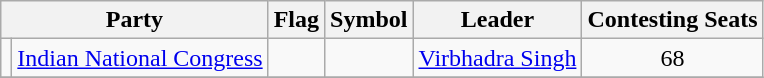<table class="wikitable" style="text-align:center">
<tr>
<th colspan="2">Party</th>
<th>Flag</th>
<th>Symbol</th>
<th>Leader</th>
<th>Contesting Seats</th>
</tr>
<tr>
<td></td>
<td><a href='#'>Indian National Congress</a></td>
<td></td>
<td></td>
<td><a href='#'>Virbhadra Singh</a></td>
<td>68</td>
</tr>
<tr>
</tr>
</table>
